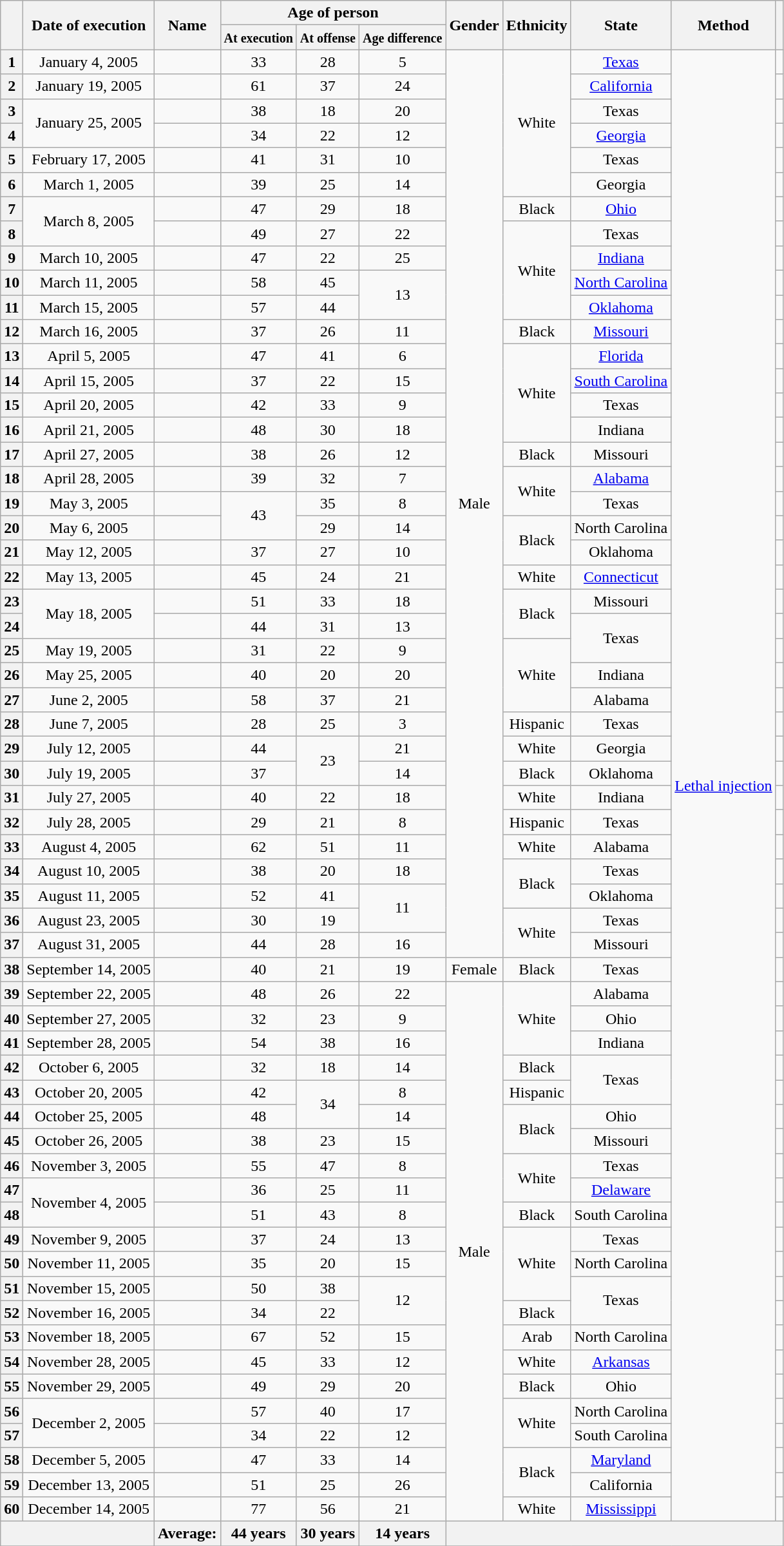<table class="wikitable sortable" style="text-align:center;">
<tr>
<th scope="col" rowspan="2"></th>
<th scope="col" rowspan="2" data-sort-type="date">Date of execution</th>
<th scope="col" rowspan="2">Name</th>
<th scope="col" colspan="3">Age of person</th>
<th scope="col" rowspan="2">Gender</th>
<th scope="col" rowspan="2">Ethnicity</th>
<th scope="col" rowspan="2">State</th>
<th scope="col" rowspan="2">Method</th>
<th scope="col" rowspan="2"></th>
</tr>
<tr>
<th scope="col"><small>At execution</small></th>
<th scope="col"><small>At offense</small></th>
<th scope="col"><small>Age difference</small></th>
</tr>
<tr>
<th scope="row">1</th>
<td>January 4, 2005</td>
<td></td>
<td>33 </td>
<td>28</td>
<td>5</td>
<td rowspan="37">Male</td>
<td rowspan="6">White</td>
<td><a href='#'>Texas</a></td>
<td rowspan="60"><a href='#'>Lethal injection</a></td>
<td></td>
</tr>
<tr>
<th scope="row">2</th>
<td>January 19, 2005</td>
<td></td>
<td>61 </td>
<td>37</td>
<td>24</td>
<td><a href='#'>California</a></td>
<td></td>
</tr>
<tr>
<th scope="row">3</th>
<td rowspan="2">January 25, 2005</td>
<td></td>
<td>38 </td>
<td>18</td>
<td>20</td>
<td>Texas</td>
<td></td>
</tr>
<tr>
<th scope="row">4</th>
<td></td>
<td>34 </td>
<td>22</td>
<td>12</td>
<td><a href='#'>Georgia</a></td>
<td></td>
</tr>
<tr>
<th scope="row">5</th>
<td>February 17, 2005</td>
<td></td>
<td>41 </td>
<td>31</td>
<td>10</td>
<td>Texas</td>
<td></td>
</tr>
<tr>
<th scope="row">6</th>
<td>March 1, 2005</td>
<td></td>
<td>39 </td>
<td>25</td>
<td>14</td>
<td>Georgia</td>
<td></td>
</tr>
<tr>
<th scope="row">7</th>
<td rowspan="2">March 8, 2005</td>
<td></td>
<td>47 </td>
<td>29</td>
<td>18</td>
<td>Black</td>
<td><a href='#'>Ohio</a></td>
<td></td>
</tr>
<tr>
<th scope="row">8</th>
<td></td>
<td>49 </td>
<td>27</td>
<td>22</td>
<td rowspan="4">White</td>
<td>Texas</td>
<td></td>
</tr>
<tr>
<th scope="row">9</th>
<td>March 10, 2005</td>
<td></td>
<td>47 </td>
<td>22</td>
<td>25</td>
<td><a href='#'>Indiana</a></td>
<td></td>
</tr>
<tr>
<th scope="row">10</th>
<td>March 11, 2005</td>
<td></td>
<td>58 </td>
<td>45</td>
<td rowspan="2">13</td>
<td><a href='#'>North Carolina</a></td>
<td></td>
</tr>
<tr>
<th scope="row">11</th>
<td>March 15, 2005</td>
<td></td>
<td>57 </td>
<td>44</td>
<td><a href='#'>Oklahoma</a></td>
<td></td>
</tr>
<tr>
<th scope="row">12</th>
<td>March 16, 2005</td>
<td></td>
<td>37 </td>
<td>26</td>
<td>11</td>
<td>Black</td>
<td><a href='#'>Missouri</a></td>
<td></td>
</tr>
<tr>
<th scope="row">13</th>
<td>April 5, 2005</td>
<td></td>
<td>47 </td>
<td>41</td>
<td>6</td>
<td rowspan="4">White</td>
<td><a href='#'>Florida</a></td>
<td></td>
</tr>
<tr>
<th scope="row">14</th>
<td>April 15, 2005</td>
<td></td>
<td>37 </td>
<td>22</td>
<td>15</td>
<td><a href='#'>South Carolina</a></td>
<td></td>
</tr>
<tr>
<th scope="row">15</th>
<td>April 20, 2005</td>
<td></td>
<td>42 </td>
<td>33</td>
<td>9</td>
<td>Texas</td>
<td></td>
</tr>
<tr>
<th scope="row">16</th>
<td>April 21, 2005</td>
<td></td>
<td>48 </td>
<td>30</td>
<td>18</td>
<td>Indiana</td>
<td></td>
</tr>
<tr>
<th scope="row">17</th>
<td>April 27, 2005</td>
<td></td>
<td>38 </td>
<td>26</td>
<td>12</td>
<td>Black</td>
<td>Missouri</td>
<td></td>
</tr>
<tr>
<th scope="row">18</th>
<td>April 28, 2005</td>
<td></td>
<td>39 </td>
<td>32</td>
<td>7</td>
<td rowspan="2">White</td>
<td><a href='#'>Alabama</a></td>
<td></td>
</tr>
<tr>
<th scope="row">19</th>
<td>May 3, 2005</td>
<td></td>
<td rowspan="2">43 </td>
<td>35</td>
<td>8</td>
<td>Texas</td>
<td></td>
</tr>
<tr>
<th scope="row">20</th>
<td>May 6, 2005</td>
<td></td>
<td>29 </td>
<td>14</td>
<td rowspan="2">Black</td>
<td>North Carolina</td>
<td></td>
</tr>
<tr>
<th scope="row">21</th>
<td>May 12, 2005</td>
<td></td>
<td>37 </td>
<td>27</td>
<td>10</td>
<td>Oklahoma</td>
<td></td>
</tr>
<tr>
<th scope="row">22</th>
<td>May 13, 2005</td>
<td></td>
<td>45 </td>
<td>24</td>
<td>21</td>
<td>White</td>
<td><a href='#'>Connecticut</a></td>
<td></td>
</tr>
<tr>
<th scope="row">23</th>
<td rowspan="2">May 18, 2005</td>
<td></td>
<td>51 </td>
<td>33</td>
<td>18</td>
<td rowspan="2">Black</td>
<td>Missouri</td>
<td></td>
</tr>
<tr>
<th scope="row">24</th>
<td></td>
<td>44 </td>
<td>31</td>
<td>13</td>
<td rowspan="2">Texas</td>
<td></td>
</tr>
<tr>
<th scope="row">25</th>
<td>May 19, 2005</td>
<td></td>
<td>31 </td>
<td>22</td>
<td>9</td>
<td rowspan="3">White</td>
<td></td>
</tr>
<tr>
<th scope="row">26</th>
<td>May 25, 2005</td>
<td></td>
<td>40 </td>
<td>20</td>
<td>20</td>
<td>Indiana</td>
<td></td>
</tr>
<tr>
<th scope="row">27</th>
<td>June 2, 2005</td>
<td></td>
<td>58 </td>
<td>37</td>
<td>21</td>
<td>Alabama</td>
<td></td>
</tr>
<tr>
<th scope="row">28</th>
<td>June 7, 2005</td>
<td></td>
<td>28 </td>
<td>25</td>
<td>3</td>
<td>Hispanic</td>
<td>Texas</td>
<td></td>
</tr>
<tr>
<th scope="row">29</th>
<td>July 12, 2005</td>
<td></td>
<td>44 </td>
<td rowspan="2">23</td>
<td>21</td>
<td>White</td>
<td>Georgia</td>
<td></td>
</tr>
<tr>
<th scope="row">30</th>
<td>July 19, 2005</td>
<td></td>
<td>37 </td>
<td>14</td>
<td>Black</td>
<td>Oklahoma</td>
<td></td>
</tr>
<tr>
<th scope="row">31</th>
<td>July 27, 2005</td>
<td></td>
<td>40 </td>
<td>22</td>
<td>18</td>
<td>White</td>
<td>Indiana</td>
<td></td>
</tr>
<tr>
<th scope="row">32</th>
<td>July 28, 2005</td>
<td></td>
<td>29 </td>
<td>21</td>
<td>8</td>
<td>Hispanic</td>
<td>Texas</td>
<td></td>
</tr>
<tr>
<th scope="row">33</th>
<td>August 4, 2005</td>
<td></td>
<td>62 </td>
<td>51</td>
<td>11</td>
<td>White</td>
<td>Alabama</td>
<td></td>
</tr>
<tr>
<th scope="row">34</th>
<td>August 10, 2005</td>
<td></td>
<td>38 </td>
<td>20</td>
<td>18</td>
<td rowspan="2">Black</td>
<td>Texas</td>
<td></td>
</tr>
<tr>
<th scope="row">35</th>
<td>August 11, 2005</td>
<td></td>
<td>52 </td>
<td>41</td>
<td rowspan="2">11</td>
<td>Oklahoma</td>
<td></td>
</tr>
<tr>
<th scope="row">36</th>
<td>August 23, 2005</td>
<td></td>
<td>30 </td>
<td>19</td>
<td rowspan="2">White</td>
<td>Texas</td>
<td></td>
</tr>
<tr>
<th scope="row">37</th>
<td>August 31, 2005</td>
<td></td>
<td>44 </td>
<td>28</td>
<td>16</td>
<td>Missouri</td>
<td></td>
</tr>
<tr>
<th scope="row">38</th>
<td>September 14, 2005</td>
<td></td>
<td>40 </td>
<td>21</td>
<td>19</td>
<td>Female</td>
<td>Black</td>
<td>Texas</td>
<td></td>
</tr>
<tr>
<th scope="row">39</th>
<td>September 22, 2005</td>
<td></td>
<td>48 </td>
<td>26</td>
<td>22</td>
<td rowspan="22">Male</td>
<td rowspan="3">White</td>
<td>Alabama</td>
<td></td>
</tr>
<tr>
<th scope="row">40</th>
<td>September 27, 2005</td>
<td></td>
<td>32 </td>
<td>23</td>
<td>9</td>
<td>Ohio</td>
<td></td>
</tr>
<tr>
<th scope="row">41</th>
<td>September 28, 2005</td>
<td></td>
<td>54 </td>
<td>38</td>
<td>16</td>
<td>Indiana</td>
<td></td>
</tr>
<tr>
<th scope="row">42</th>
<td>October 6, 2005</td>
<td></td>
<td>32 </td>
<td>18</td>
<td>14</td>
<td>Black</td>
<td rowspan="2">Texas</td>
<td></td>
</tr>
<tr>
<th scope="row">43</th>
<td>October 20, 2005</td>
<td></td>
<td>42 </td>
<td rowspan="2">34</td>
<td>8</td>
<td>Hispanic</td>
<td></td>
</tr>
<tr>
<th scope="row">44</th>
<td>October 25, 2005</td>
<td></td>
<td>48 </td>
<td>14</td>
<td rowspan="2">Black</td>
<td>Ohio</td>
<td></td>
</tr>
<tr>
<th scope="row">45</th>
<td>October 26, 2005</td>
<td></td>
<td>38 </td>
<td>23</td>
<td>15</td>
<td>Missouri</td>
<td></td>
</tr>
<tr>
<th scope="row">46</th>
<td>November 3, 2005</td>
<td></td>
<td>55 </td>
<td>47</td>
<td>8</td>
<td rowspan="2">White</td>
<td>Texas</td>
<td></td>
</tr>
<tr>
<th scope="row">47</th>
<td rowspan="2">November 4, 2005</td>
<td></td>
<td>36 </td>
<td>25</td>
<td>11</td>
<td><a href='#'>Delaware</a></td>
<td></td>
</tr>
<tr>
<th scope="row">48</th>
<td></td>
<td>51 </td>
<td>43</td>
<td>8</td>
<td>Black</td>
<td>South Carolina</td>
<td></td>
</tr>
<tr>
<th scope="row">49</th>
<td>November 9, 2005</td>
<td></td>
<td>37 </td>
<td>24</td>
<td>13</td>
<td rowspan="3">White</td>
<td>Texas</td>
<td></td>
</tr>
<tr>
<th scope="row">50</th>
<td>November 11, 2005</td>
<td></td>
<td>35 </td>
<td>20</td>
<td>15</td>
<td>North Carolina</td>
<td></td>
</tr>
<tr>
<th scope="row">51</th>
<td>November 15, 2005</td>
<td></td>
<td>50 </td>
<td>38</td>
<td rowspan="2">12</td>
<td rowspan="2">Texas</td>
<td></td>
</tr>
<tr>
<th scope="row">52</th>
<td>November 16, 2005</td>
<td></td>
<td>34 </td>
<td>22</td>
<td>Black</td>
<td></td>
</tr>
<tr>
<th scope="row">53</th>
<td>November 18, 2005</td>
<td></td>
<td>67 </td>
<td>52</td>
<td>15</td>
<td>Arab</td>
<td>North Carolina</td>
<td></td>
</tr>
<tr>
<th scope="row">54</th>
<td>November 28, 2005</td>
<td></td>
<td>45 </td>
<td>33</td>
<td>12</td>
<td>White</td>
<td><a href='#'>Arkansas</a></td>
<td></td>
</tr>
<tr>
<th scope="row">55</th>
<td>November 29, 2005</td>
<td></td>
<td>49 </td>
<td>29</td>
<td>20</td>
<td>Black</td>
<td>Ohio</td>
<td></td>
</tr>
<tr>
<th scope="row">56</th>
<td rowspan="2">December 2, 2005</td>
<td></td>
<td>57 </td>
<td>40</td>
<td>17</td>
<td rowspan="2">White</td>
<td>North Carolina</td>
<td></td>
</tr>
<tr>
<th scope="row">57</th>
<td></td>
<td>34 </td>
<td>22</td>
<td>12</td>
<td>South Carolina</td>
<td></td>
</tr>
<tr>
<th scope="row">58</th>
<td>December 5, 2005</td>
<td></td>
<td>47 </td>
<td>33</td>
<td>14</td>
<td rowspan="2">Black</td>
<td><a href='#'>Maryland</a></td>
<td></td>
</tr>
<tr>
<th scope="row">59</th>
<td>December 13, 2005</td>
<td></td>
<td>51 </td>
<td>25</td>
<td>26</td>
<td>California</td>
<td></td>
</tr>
<tr>
<th scope="row">60</th>
<td>December 14, 2005</td>
<td></td>
<td>77 </td>
<td>56</td>
<td>21</td>
<td>White</td>
<td><a href='#'>Mississippi</a></td>
<td></td>
</tr>
<tr class="sortbottom">
<th colspan="2"></th>
<th>Average:</th>
<th>44 years</th>
<th>30 years</th>
<th>14 years</th>
<th colspan="5"></th>
</tr>
<tr>
</tr>
</table>
